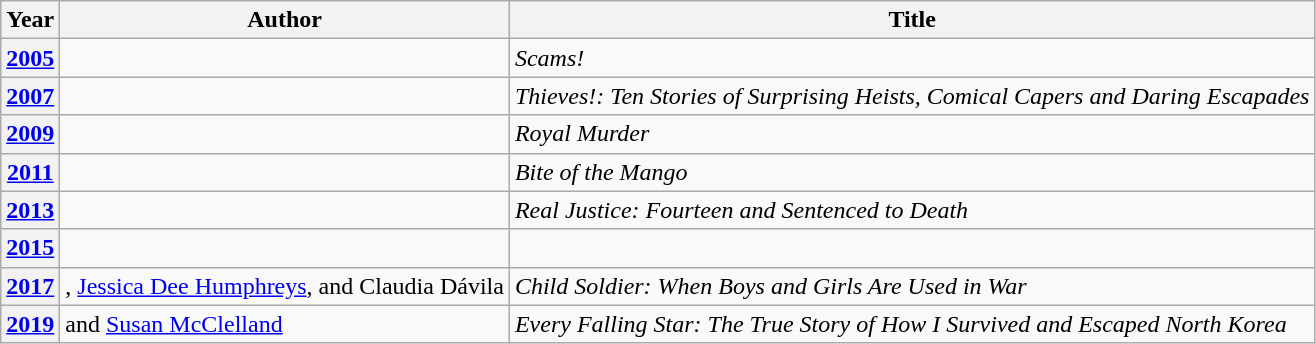<table class="wikitable sortable mw-collapsible">
<tr>
<th>Year</th>
<th>Author</th>
<th>Title</th>
</tr>
<tr>
<th><a href='#'>2005</a></th>
<td></td>
<td><em>Scams!</em></td>
</tr>
<tr>
<th><a href='#'>2007</a></th>
<td></td>
<td><em>Thieves!: Ten Stories of Surprising Heists, Comical Capers and Daring Escapades</em></td>
</tr>
<tr>
<th><a href='#'>2009</a></th>
<td></td>
<td><em>Royal Murder</em></td>
</tr>
<tr>
<th><a href='#'>2011</a></th>
<td></td>
<td><em>Bite of the Mango</em></td>
</tr>
<tr>
<th><a href='#'>2013</a></th>
<td></td>
<td><em>Real Justice: Fourteen and Sentenced to Death</em></td>
</tr>
<tr>
<th><a href='#'>2015</a></th>
<td></td>
<td><em></em></td>
</tr>
<tr>
<th><a href='#'>2017</a></th>
<td>, <a href='#'>Jessica Dee Humphreys</a>, and Claudia Dávila</td>
<td><em>Child Soldier: When Boys and Girls Are Used in War</em></td>
</tr>
<tr>
<th><a href='#'>2019</a></th>
<td> and <a href='#'>Susan McClelland</a></td>
<td><em>Every Falling Star: The True Story of How I Survived and Escaped North Korea</em></td>
</tr>
</table>
